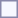<table style="border:1px solid #8888aa; background-color:#f7f8ff; padding:5px; font-size:95%; margin: 0px 12px 12px 0px;">
</table>
